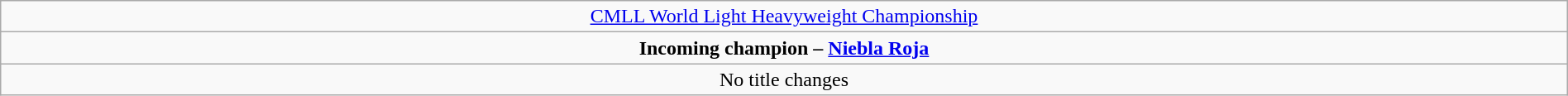<table class="wikitable" style="text-align:center; width:100%;">
<tr>
<td colspan="5" style="text-align: center;"><a href='#'>CMLL World Light Heavyweight Championship</a></td>
</tr>
<tr>
<td colspan="5" style="text-align: center;"><strong>Incoming champion – <a href='#'>Niebla Roja</a></strong></td>
</tr>
<tr>
<td colspan="5">No title changes</td>
</tr>
</table>
